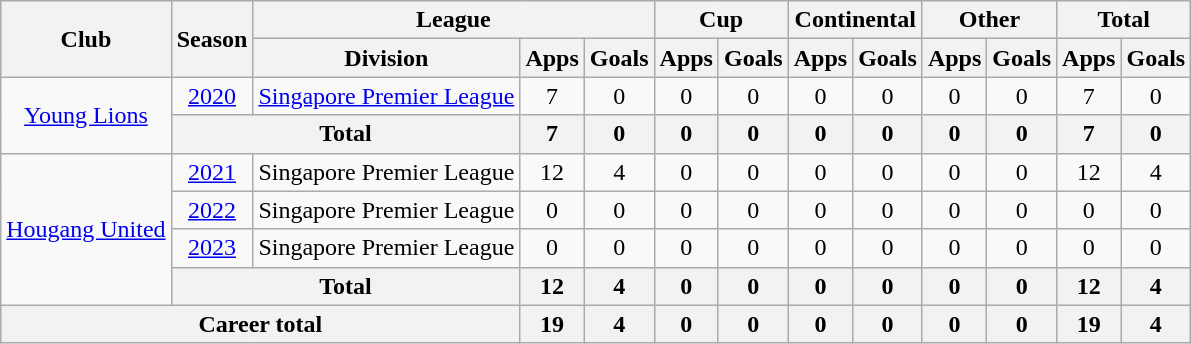<table class="wikitable" style="text-align: center">
<tr>
<th rowspan="2">Club</th>
<th rowspan="2">Season</th>
<th colspan="3">League</th>
<th colspan="2">Cup</th>
<th colspan="2">Continental</th>
<th colspan="2">Other</th>
<th colspan="2">Total</th>
</tr>
<tr>
<th>Division</th>
<th>Apps</th>
<th>Goals</th>
<th>Apps</th>
<th>Goals</th>
<th>Apps</th>
<th>Goals</th>
<th>Apps</th>
<th>Goals</th>
<th>Apps</th>
<th>Goals</th>
</tr>
<tr>
<td rowspan="2"><a href='#'>Young Lions</a></td>
<td><a href='#'>2020</a></td>
<td><a href='#'>Singapore Premier League</a></td>
<td>7</td>
<td>0</td>
<td>0</td>
<td>0</td>
<td>0</td>
<td>0</td>
<td>0</td>
<td>0</td>
<td>7</td>
<td>0</td>
</tr>
<tr>
<th colspan=2>Total</th>
<th>7</th>
<th>0</th>
<th>0</th>
<th>0</th>
<th>0</th>
<th>0</th>
<th>0</th>
<th>0</th>
<th>7</th>
<th>0</th>
</tr>
<tr>
<td rowspan="4"><a href='#'>Hougang United</a></td>
<td><a href='#'>2021</a></td>
<td>Singapore Premier League</td>
<td>12</td>
<td>4</td>
<td>0</td>
<td>0</td>
<td>0</td>
<td>0</td>
<td>0</td>
<td>0</td>
<td>12</td>
<td>4</td>
</tr>
<tr>
<td><a href='#'>2022</a></td>
<td>Singapore Premier League</td>
<td>0</td>
<td>0</td>
<td>0</td>
<td>0</td>
<td>0</td>
<td>0</td>
<td>0</td>
<td>0</td>
<td>0</td>
<td>0</td>
</tr>
<tr>
<td><a href='#'>2023</a></td>
<td>Singapore Premier League</td>
<td>0</td>
<td>0</td>
<td>0</td>
<td>0</td>
<td>0</td>
<td>0</td>
<td>0</td>
<td>0</td>
<td>0</td>
<td>0</td>
</tr>
<tr>
<th colspan=2>Total</th>
<th>12</th>
<th>4</th>
<th>0</th>
<th>0</th>
<th>0</th>
<th>0</th>
<th>0</th>
<th>0</th>
<th>12</th>
<th>4</th>
</tr>
<tr>
<th colspan=3>Career total</th>
<th>19</th>
<th>4</th>
<th>0</th>
<th>0</th>
<th>0</th>
<th>0</th>
<th>0</th>
<th>0</th>
<th>19</th>
<th>4</th>
</tr>
</table>
